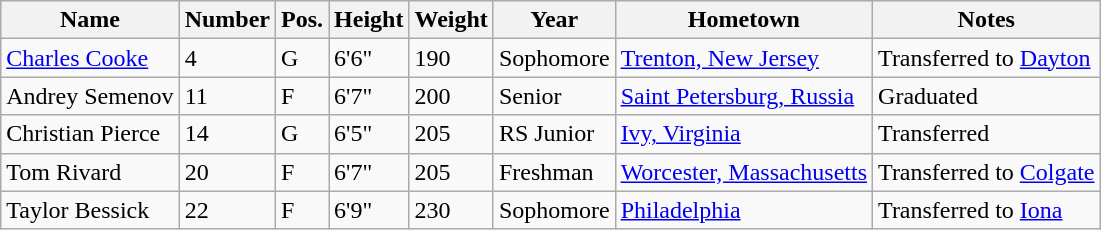<table class="wikitable sortable" border="1">
<tr>
<th>Name</th>
<th>Number</th>
<th>Pos.</th>
<th>Height</th>
<th>Weight</th>
<th>Year</th>
<th>Hometown</th>
<th class="unsortable">Notes</th>
</tr>
<tr>
<td><a href='#'>Charles Cooke</a></td>
<td>4</td>
<td>G</td>
<td>6'6"</td>
<td>190</td>
<td>Sophomore</td>
<td><a href='#'>Trenton, New Jersey</a></td>
<td>Transferred to <a href='#'>Dayton</a></td>
</tr>
<tr>
<td>Andrey Semenov</td>
<td>11</td>
<td>F</td>
<td>6'7"</td>
<td>200</td>
<td>Senior</td>
<td><a href='#'>Saint Petersburg, Russia</a></td>
<td>Graduated</td>
</tr>
<tr>
<td>Christian Pierce</td>
<td>14</td>
<td>G</td>
<td>6'5"</td>
<td>205</td>
<td>RS Junior</td>
<td><a href='#'>Ivy, Virginia</a></td>
<td>Transferred</td>
</tr>
<tr>
<td>Tom Rivard</td>
<td>20</td>
<td>F</td>
<td>6'7"</td>
<td>205</td>
<td>Freshman</td>
<td><a href='#'>Worcester, Massachusetts</a></td>
<td>Transferred to <a href='#'>Colgate</a></td>
</tr>
<tr>
<td>Taylor Bessick</td>
<td>22</td>
<td>F</td>
<td>6'9"</td>
<td>230</td>
<td>Sophomore</td>
<td><a href='#'>Philadelphia</a></td>
<td>Transferred to <a href='#'>Iona</a></td>
</tr>
</table>
